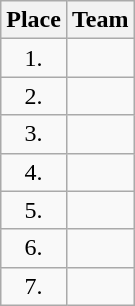<table class="wikitable" style="text-align: center;">
<tr>
<th>Place</th>
<th>Team</th>
</tr>
<tr>
<td>1.</td>
<td style="text-align:left;"></td>
</tr>
<tr>
<td>2.</td>
<td style="text-align:left;"></td>
</tr>
<tr>
<td>3.</td>
<td style="text-align:left;"></td>
</tr>
<tr>
<td>4.</td>
<td style="text-align:left;"></td>
</tr>
<tr>
<td>5.</td>
<td style="text-align:left;"></td>
</tr>
<tr>
<td>6.</td>
<td style="text-align:left;"></td>
</tr>
<tr>
<td>7.</td>
<td style="text-align:left;"></td>
</tr>
</table>
